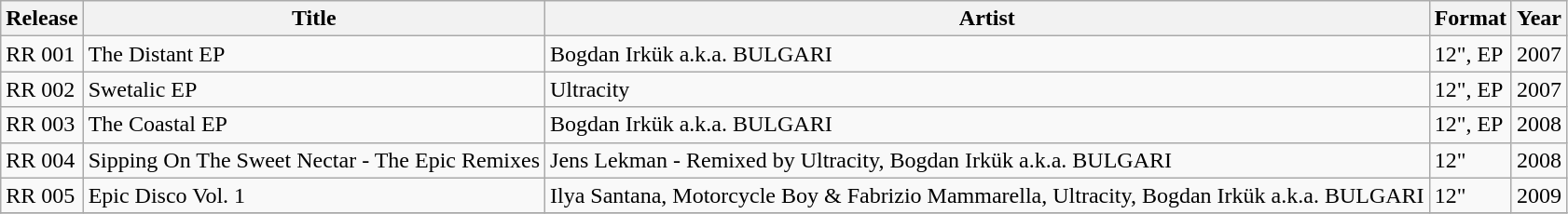<table class="wikitable" border="1">
<tr>
<th>Release</th>
<th>Title</th>
<th>Artist</th>
<th>Format</th>
<th>Year</th>
</tr>
<tr>
<td>RR 001</td>
<td>The Distant EP</td>
<td>Bogdan Irkük a.k.a. BULGARI</td>
<td>12", EP</td>
<td>2007</td>
</tr>
<tr>
<td>RR 002</td>
<td>Swetalic EP</td>
<td>Ultracity</td>
<td>12", EP</td>
<td>2007</td>
</tr>
<tr>
<td>RR 003</td>
<td>The Coastal EP</td>
<td>Bogdan Irkük a.k.a. BULGARI</td>
<td>12", EP</td>
<td>2008</td>
</tr>
<tr>
<td>RR 004</td>
<td>Sipping On The Sweet Nectar - The Epic Remixes</td>
<td>Jens Lekman - Remixed by Ultracity, Bogdan Irkük a.k.a. BULGARI</td>
<td>12"</td>
<td>2008</td>
</tr>
<tr>
<td>RR 005</td>
<td>Epic Disco Vol. 1</td>
<td>Ilya Santana, Motorcycle Boy & Fabrizio Mammarella, Ultracity, Bogdan Irkük a.k.a. BULGARI</td>
<td>12"</td>
<td>2009</td>
</tr>
<tr>
</tr>
</table>
